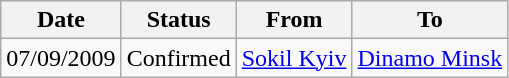<table class=wikitable>
<tr>
<th>Date</th>
<th>Status</th>
<th>From</th>
<th>To</th>
</tr>
<tr>
<td>07/09/2009</td>
<td>Confirmed</td>
<td><a href='#'>Sokil Kyiv</a></td>
<td><a href='#'>Dinamo Minsk</a></td>
</tr>
</table>
